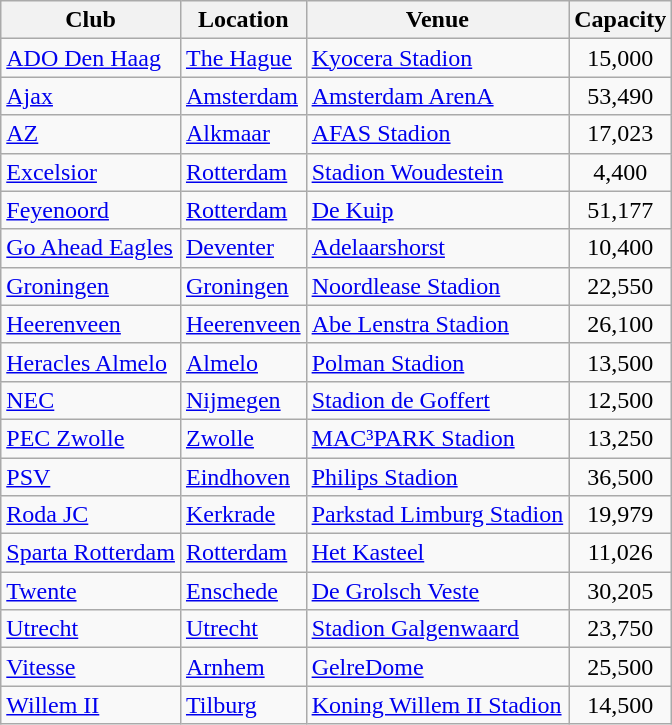<table class="wikitable sortable">
<tr>
<th>Club</th>
<th>Location</th>
<th>Venue</th>
<th>Capacity</th>
</tr>
<tr>
<td><a href='#'>ADO Den Haag</a></td>
<td><a href='#'>The Hague</a></td>
<td><a href='#'>Kyocera Stadion</a></td>
<td align="center">15,000</td>
</tr>
<tr>
<td><a href='#'>Ajax</a></td>
<td><a href='#'>Amsterdam</a></td>
<td><a href='#'>Amsterdam ArenA</a></td>
<td align="center">53,490</td>
</tr>
<tr>
<td><a href='#'>AZ</a></td>
<td><a href='#'>Alkmaar</a></td>
<td><a href='#'>AFAS Stadion</a></td>
<td align="center">17,023</td>
</tr>
<tr>
<td><a href='#'>Excelsior</a></td>
<td><a href='#'>Rotterdam</a></td>
<td><a href='#'>Stadion Woudestein</a></td>
<td align="center">4,400</td>
</tr>
<tr>
<td><a href='#'>Feyenoord</a></td>
<td><a href='#'>Rotterdam</a></td>
<td><a href='#'>De Kuip</a></td>
<td align="center">51,177</td>
</tr>
<tr>
<td><a href='#'>Go Ahead Eagles</a></td>
<td><a href='#'>Deventer</a></td>
<td><a href='#'>Adelaarshorst</a></td>
<td align="center">10,400</td>
</tr>
<tr>
<td><a href='#'>Groningen</a></td>
<td><a href='#'>Groningen</a></td>
<td><a href='#'>Noordlease Stadion</a></td>
<td align="center">22,550</td>
</tr>
<tr>
<td><a href='#'>Heerenveen</a></td>
<td><a href='#'>Heerenveen</a></td>
<td><a href='#'>Abe Lenstra Stadion</a></td>
<td align="center">26,100</td>
</tr>
<tr>
<td><a href='#'>Heracles Almelo</a></td>
<td><a href='#'>Almelo</a></td>
<td><a href='#'>Polman Stadion</a></td>
<td align="center">13,500</td>
</tr>
<tr>
<td><a href='#'>NEC</a></td>
<td><a href='#'>Nijmegen</a></td>
<td><a href='#'>Stadion de Goffert</a></td>
<td align="center">12,500</td>
</tr>
<tr>
<td><a href='#'>PEC Zwolle</a></td>
<td><a href='#'>Zwolle</a></td>
<td><a href='#'>MAC³PARK Stadion</a></td>
<td align="center">13,250</td>
</tr>
<tr>
<td><a href='#'>PSV</a></td>
<td><a href='#'>Eindhoven</a></td>
<td><a href='#'>Philips Stadion</a></td>
<td align="center">36,500</td>
</tr>
<tr>
<td><a href='#'>Roda JC</a></td>
<td><a href='#'>Kerkrade</a></td>
<td><a href='#'>Parkstad Limburg Stadion</a></td>
<td align="center">19,979</td>
</tr>
<tr>
<td><a href='#'>Sparta Rotterdam</a></td>
<td><a href='#'>Rotterdam</a></td>
<td><a href='#'>Het Kasteel</a></td>
<td align="center">11,026</td>
</tr>
<tr>
<td><a href='#'>Twente</a></td>
<td><a href='#'>Enschede</a></td>
<td><a href='#'>De Grolsch Veste</a></td>
<td align="center">30,205</td>
</tr>
<tr>
<td><a href='#'>Utrecht</a></td>
<td><a href='#'>Utrecht</a></td>
<td><a href='#'>Stadion Galgenwaard</a></td>
<td align="center">23,750</td>
</tr>
<tr>
<td><a href='#'>Vitesse</a></td>
<td><a href='#'>Arnhem</a></td>
<td><a href='#'>GelreDome</a></td>
<td align="center">25,500</td>
</tr>
<tr>
<td><a href='#'>Willem II</a></td>
<td><a href='#'>Tilburg</a></td>
<td><a href='#'>Koning Willem II Stadion</a></td>
<td align="center">14,500</td>
</tr>
</table>
